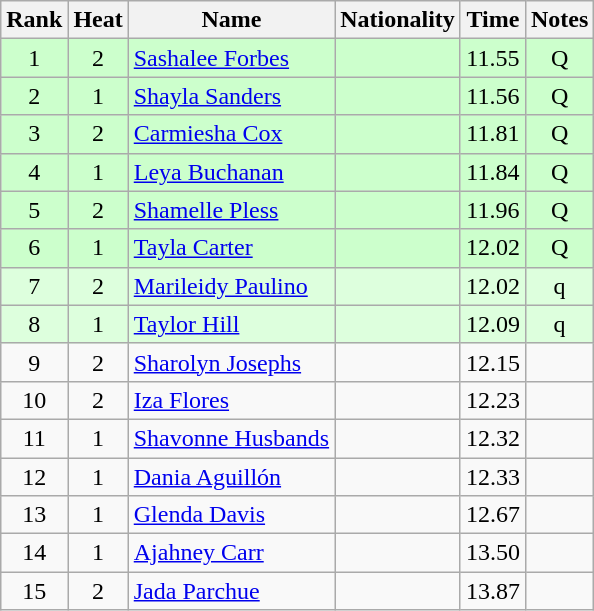<table class="wikitable sortable" style="text-align:center">
<tr>
<th>Rank</th>
<th>Heat</th>
<th>Name</th>
<th>Nationality</th>
<th>Time</th>
<th>Notes</th>
</tr>
<tr bgcolor=ccffcc>
<td>1</td>
<td>2</td>
<td align=left><a href='#'>Sashalee Forbes</a></td>
<td align=left></td>
<td>11.55</td>
<td>Q</td>
</tr>
<tr bgcolor=ccffcc>
<td>2</td>
<td>1</td>
<td align=left><a href='#'>Shayla Sanders</a></td>
<td align=left></td>
<td>11.56</td>
<td>Q</td>
</tr>
<tr bgcolor=ccffcc>
<td>3</td>
<td>2</td>
<td align=left><a href='#'>Carmiesha Cox</a></td>
<td align=left></td>
<td>11.81</td>
<td>Q</td>
</tr>
<tr bgcolor=ccffcc>
<td>4</td>
<td>1</td>
<td align=left><a href='#'>Leya Buchanan</a></td>
<td align=left></td>
<td>11.84</td>
<td>Q</td>
</tr>
<tr bgcolor=ccffcc>
<td>5</td>
<td>2</td>
<td align=left><a href='#'>Shamelle Pless</a></td>
<td align=left></td>
<td>11.96</td>
<td>Q</td>
</tr>
<tr bgcolor=ccffcc>
<td>6</td>
<td>1</td>
<td align=left><a href='#'>Tayla Carter</a></td>
<td align=left></td>
<td>12.02</td>
<td>Q</td>
</tr>
<tr bgcolor=ddffdd>
<td>7</td>
<td>2</td>
<td align=left><a href='#'>Marileidy Paulino</a></td>
<td align=left></td>
<td>12.02</td>
<td>q</td>
</tr>
<tr bgcolor=ddffdd>
<td>8</td>
<td>1</td>
<td align=left><a href='#'>Taylor Hill</a></td>
<td align=left></td>
<td>12.09</td>
<td>q</td>
</tr>
<tr>
<td>9</td>
<td>2</td>
<td align=left><a href='#'>Sharolyn Josephs</a></td>
<td align=left></td>
<td>12.15</td>
<td></td>
</tr>
<tr>
<td>10</td>
<td>2</td>
<td align=left><a href='#'>Iza Flores</a></td>
<td align=left></td>
<td>12.23</td>
<td></td>
</tr>
<tr>
<td>11</td>
<td>1</td>
<td align=left><a href='#'>Shavonne Husbands</a></td>
<td align=left></td>
<td>12.32</td>
<td></td>
</tr>
<tr>
<td>12</td>
<td>1</td>
<td align=left><a href='#'>Dania Aguillón</a></td>
<td align=left></td>
<td>12.33</td>
<td></td>
</tr>
<tr>
<td>13</td>
<td>1</td>
<td align=left><a href='#'>Glenda Davis</a></td>
<td align=left></td>
<td>12.67</td>
<td></td>
</tr>
<tr>
<td>14</td>
<td>1</td>
<td align=left><a href='#'>Ajahney Carr</a></td>
<td align=left></td>
<td>13.50</td>
<td></td>
</tr>
<tr>
<td>15</td>
<td>2</td>
<td align=left><a href='#'>Jada Parchue</a></td>
<td align=left></td>
<td>13.87</td>
<td></td>
</tr>
</table>
